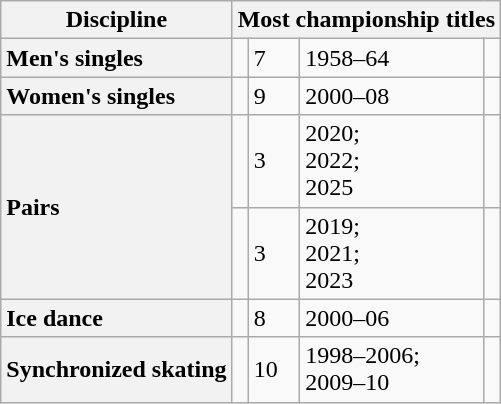<table class="wikitable unsortable" style="text-align:left">
<tr>
<th scope="col">Discipline</th>
<th colspan="4" scope="col">Most championship titles</th>
</tr>
<tr>
<th scope="row" style="text-align:left">Men's singles</th>
<td></td>
<td>7</td>
<td>1958–64</td>
<td></td>
</tr>
<tr>
<th scope="row" style="text-align:left">Women's singles</th>
<td></td>
<td>9</td>
<td>2000–08</td>
<td></td>
</tr>
<tr>
<th rowspan="2" scope="row" style="text-align:left">Pairs</th>
<td></td>
<td>3</td>
<td>2020;<br>2022;<br>2025</td>
<td></td>
</tr>
<tr>
<td></td>
<td>3</td>
<td>2019;<br>2021;<br>2023</td>
<td></td>
</tr>
<tr>
<th scope="row" style="text-align:left">Ice dance</th>
<td></td>
<td>8</td>
<td>2000–06</td>
<td></td>
</tr>
<tr>
<th scope="row" style="text-align:left">Synchronized skating</th>
<td></td>
<td>10</td>
<td>1998–2006;<br>2009–10</td>
<td></td>
</tr>
</table>
